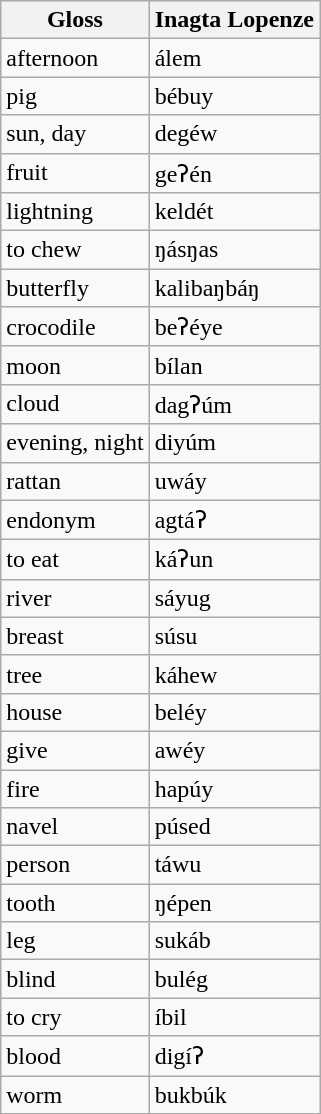<table class="wikitable">
<tr>
<th>Gloss</th>
<th>Inagta Lopenze</th>
</tr>
<tr>
<td>afternoon</td>
<td>álem</td>
</tr>
<tr>
<td>pig</td>
<td>bébuy</td>
</tr>
<tr>
<td>sun, day</td>
<td>degéw</td>
</tr>
<tr>
<td>fruit</td>
<td>geʔén</td>
</tr>
<tr>
<td>lightning</td>
<td>keldét</td>
</tr>
<tr>
<td>to chew</td>
<td>ŋásŋas</td>
</tr>
<tr>
<td>butterfly</td>
<td>kalibaŋbáŋ</td>
</tr>
<tr>
<td>crocodile</td>
<td>beʔéye</td>
</tr>
<tr>
<td>moon</td>
<td>bílan</td>
</tr>
<tr>
<td>cloud</td>
<td>dagʔúm</td>
</tr>
<tr>
<td>evening, night</td>
<td>diyúm</td>
</tr>
<tr>
<td>rattan</td>
<td>uwáy</td>
</tr>
<tr>
<td>endonym</td>
<td>agtáʔ</td>
</tr>
<tr>
<td>to eat</td>
<td>káʔun</td>
</tr>
<tr>
<td>river</td>
<td>sáyug</td>
</tr>
<tr>
<td>breast</td>
<td>súsu</td>
</tr>
<tr>
<td>tree</td>
<td>káhew</td>
</tr>
<tr>
<td>house</td>
<td>beléy</td>
</tr>
<tr>
<td>give</td>
<td>awéy</td>
</tr>
<tr>
<td>fire</td>
<td>hapúy</td>
</tr>
<tr>
<td>navel</td>
<td>púsed</td>
</tr>
<tr>
<td>person</td>
<td>táwu</td>
</tr>
<tr>
<td>tooth</td>
<td>ŋépen</td>
</tr>
<tr>
<td>leg</td>
<td>sukáb</td>
</tr>
<tr>
<td>blind</td>
<td>bulég</td>
</tr>
<tr>
<td>to cry</td>
<td>íbil</td>
</tr>
<tr>
<td>blood</td>
<td>digíʔ</td>
</tr>
<tr>
<td>worm</td>
<td>bukbúk</td>
</tr>
</table>
